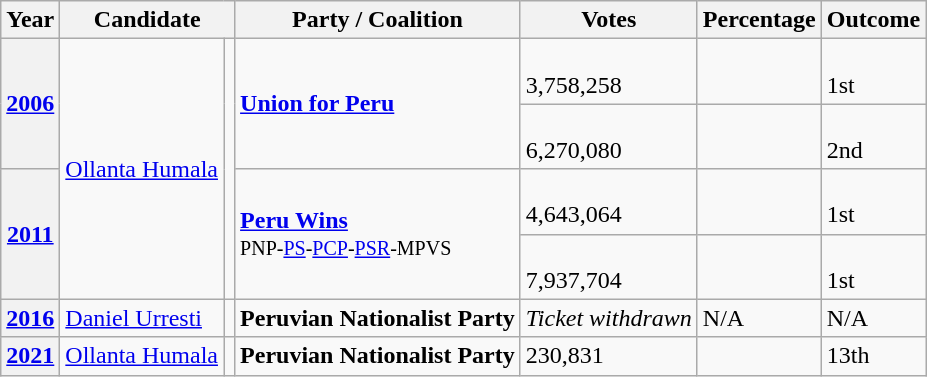<table class="wikitable">
<tr>
<th>Year</th>
<th colspan="2">Candidate</th>
<th>Party / Coalition</th>
<th>Votes</th>
<th>Percentage</th>
<th>Outcome</th>
</tr>
<tr>
<th rowspan="2"><a href='#'>2006</a></th>
<td rowspan="4"><a href='#'>Ollanta Humala</a></td>
<td rowspan="4"></td>
<td rowspan="2"><strong><a href='#'>Union for Peru</a></strong><br></td>
<td><br>3,758,258</td>
<td></td>
<td><br>1st</td>
</tr>
<tr>
<td><br>6,270,080</td>
<td></td>
<td><br>2nd</td>
</tr>
<tr>
<th rowspan="2"><a href='#'>2011</a></th>
<td rowspan="2"><strong><a href='#'>Peru Wins</a></strong><br><small>PNP-<a href='#'>PS</a>-<a href='#'>PCP</a>-<a href='#'>PSR</a>-MPVS</small></td>
<td><br>4,643,064</td>
<td></td>
<td><br>1st</td>
</tr>
<tr>
<td><br>7,937,704</td>
<td></td>
<td><br>1st</td>
</tr>
<tr>
<th><a href='#'>2016</a></th>
<td><a href='#'>Daniel Urresti</a></td>
<td></td>
<td><strong>Peruvian Nationalist Party</strong></td>
<td><em>Ticket withdrawn</em></td>
<td>N/A</td>
<td>N/A</td>
</tr>
<tr>
<th><a href='#'>2021</a></th>
<td><a href='#'>Ollanta Humala</a></td>
<td></td>
<td><strong>Peruvian Nationalist Party</strong></td>
<td>230,831</td>
<td></td>
<td>13th</td>
</tr>
</table>
